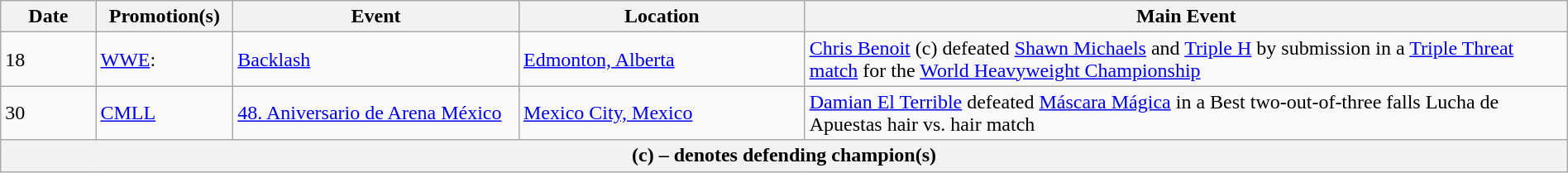<table class="wikitable" style="width:100%;">
<tr>
<th width="5%">Date</th>
<th width="5%">Promotion(s)</th>
<th width="15%">Event</th>
<th width="15%">Location</th>
<th width="40%">Main Event</th>
</tr>
<tr>
<td>18</td>
<td><a href='#'>WWE</a>:<br></td>
<td><a href='#'>Backlash</a></td>
<td><a href='#'>Edmonton, Alberta</a></td>
<td><a href='#'>Chris Benoit</a> (c) defeated <a href='#'>Shawn Michaels</a> and <a href='#'>Triple H</a> by submission in a <a href='#'>Triple Threat match</a> for the <a href='#'>World Heavyweight Championship</a></td>
</tr>
<tr>
<td>30</td>
<td><a href='#'>CMLL</a></td>
<td><a href='#'>48. Aniversario de Arena México</a></td>
<td><a href='#'>Mexico City, Mexico</a></td>
<td><a href='#'>Damian El Terrible</a> defeated <a href='#'>Máscara Mágica</a> in a Best two-out-of-three falls Lucha de Apuestas hair vs. hair match</td>
</tr>
<tr>
<th colspan="5">(c) – denotes defending champion(s)</th>
</tr>
</table>
